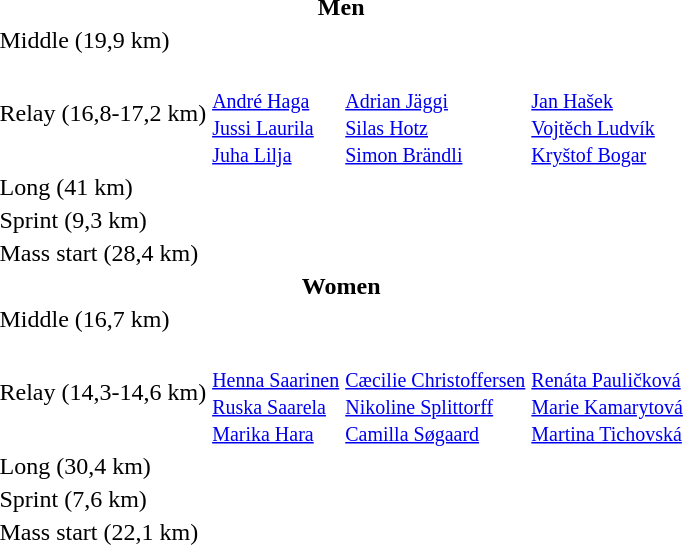<table>
<tr>
<th colspan=4>Men</th>
</tr>
<tr>
<td>Middle (19,9 km)</td>
<td></td>
<td></td>
<td></td>
</tr>
<tr>
<td>Relay (16,8-17,2 km)</td>
<td><br><small><a href='#'>André Haga</a><br><a href='#'>Jussi Laurila</a><br><a href='#'>Juha Lilja</a></small></td>
<td><br><small><a href='#'>Adrian Jäggi</a><br><a href='#'>Silas Hotz</a><br><a href='#'>Simon Brändli</a></small></td>
<td><br><small><a href='#'>Jan Hašek</a><br><a href='#'>Vojtěch Ludvík</a><br><a href='#'>Kryštof Bogar</a></small></td>
</tr>
<tr>
<td>Long (41 km)</td>
<td></td>
<td></td>
<td></td>
</tr>
<tr>
<td>Sprint (9,3 km)</td>
<td></td>
<td></td>
<td></td>
</tr>
<tr>
<td>Mass start (28,4 km)</td>
<td></td>
<td></td>
<td></td>
</tr>
<tr>
<th colspan=4>Women</th>
</tr>
<tr>
<td>Middle (16,7 km)</td>
<td></td>
<td></td>
<td></td>
</tr>
<tr>
<td>Relay (14,3-14,6 km)</td>
<td><br><small><a href='#'>Henna Saarinen</a><br><a href='#'>Ruska Saarela</a><br><a href='#'>Marika Hara</a></small></td>
<td><br><small><a href='#'>Cæcilie Christoffersen</a><br><a href='#'>Nikoline Splittorff</a><br><a href='#'>Camilla Søgaard</a></small></td>
<td><br><small><a href='#'>Renáta Pauličková</a><br><a href='#'>Marie Kamarytová</a><br><a href='#'>Martina Tichovská</a></small></td>
</tr>
<tr>
<td>Long (30,4 km)</td>
<td></td>
<td></td>
<td></td>
</tr>
<tr>
<td>Sprint (7,6 km)</td>
<td></td>
<td></td>
<td></td>
</tr>
<tr>
<td>Mass start (22,1 km)</td>
<td></td>
<td></td>
<td></td>
</tr>
</table>
